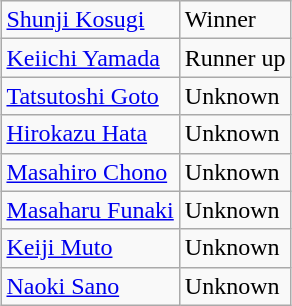<table class="wikitable" style="margin: 1em auto 1em auto">
<tr>
<td><a href='#'>Shunji Kosugi</a></td>
<td>Winner</td>
</tr>
<tr>
<td><a href='#'>Keiichi Yamada</a></td>
<td>Runner up</td>
</tr>
<tr>
<td><a href='#'>Tatsutoshi Goto</a></td>
<td>Unknown</td>
</tr>
<tr>
<td><a href='#'>Hirokazu Hata</a></td>
<td>Unknown</td>
</tr>
<tr>
<td><a href='#'>Masahiro Chono</a></td>
<td>Unknown</td>
</tr>
<tr>
<td><a href='#'>Masaharu Funaki</a></td>
<td>Unknown</td>
</tr>
<tr>
<td><a href='#'>Keiji Muto</a></td>
<td>Unknown</td>
</tr>
<tr>
<td><a href='#'>Naoki Sano</a></td>
<td>Unknown</td>
</tr>
</table>
